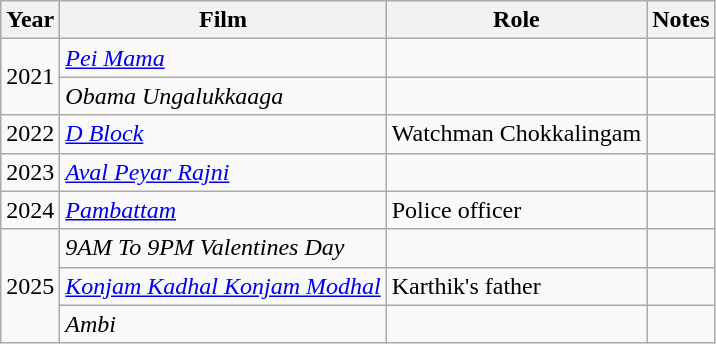<table class="wikitable sortable">
<tr>
<th>Year</th>
<th>Film</th>
<th>Role</th>
<th>Notes</th>
</tr>
<tr>
<td rowspan="2">2021</td>
<td><em><a href='#'>Pei Mama</a></em></td>
<td></td>
<td></td>
</tr>
<tr>
<td><em>Obama Ungalukkaaga</em></td>
<td></td>
<td></td>
</tr>
<tr>
<td>2022</td>
<td><em><a href='#'>D Block</a></em></td>
<td>Watchman Chokkalingam</td>
<td></td>
</tr>
<tr>
<td>2023</td>
<td><em><a href='#'>Aval Peyar Rajni</a></em></td>
<td></td>
<td></td>
</tr>
<tr>
<td>2024</td>
<td><em><a href='#'>Pambattam</a></em></td>
<td>Police officer</td>
<td></td>
</tr>
<tr>
<td rowspan="3">2025</td>
<td><em>9AM To 9PM Valentines Day</em></td>
<td></td>
<td></td>
</tr>
<tr>
<td><em><a href='#'>Konjam Kadhal Konjam Modhal</a></em></td>
<td>Karthik's father</td>
<td></td>
</tr>
<tr>
<td><em>	Ambi</em></td>
<td></td>
<td></td>
</tr>
</table>
